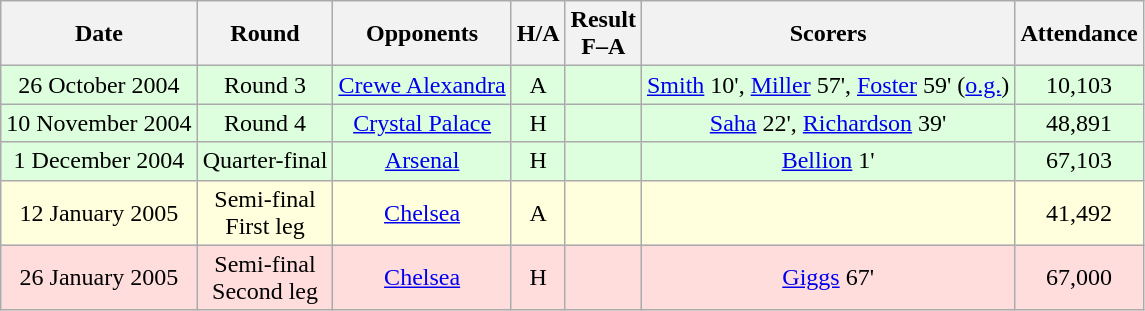<table class="wikitable" style="text-align:center">
<tr>
<th>Date</th>
<th>Round</th>
<th>Opponents</th>
<th>H/A</th>
<th>Result<br>F–A</th>
<th>Scorers</th>
<th>Attendance</th>
</tr>
<tr style="background:#dfd">
<td>26 October 2004</td>
<td>Round 3</td>
<td><a href='#'>Crewe Alexandra</a></td>
<td>A</td>
<td></td>
<td><a href='#'>Smith</a> 10', <a href='#'>Miller</a> 57', <a href='#'>Foster</a> 59' (<a href='#'>o.g.</a>)</td>
<td>10,103</td>
</tr>
<tr style="background:#dfd">
<td>10 November 2004</td>
<td>Round 4</td>
<td><a href='#'>Crystal Palace</a></td>
<td>H</td>
<td></td>
<td><a href='#'>Saha</a> 22', <a href='#'>Richardson</a> 39'</td>
<td>48,891</td>
</tr>
<tr style="background:#dfd">
<td>1 December 2004</td>
<td>Quarter-final</td>
<td><a href='#'>Arsenal</a></td>
<td>H</td>
<td></td>
<td><a href='#'>Bellion</a> 1'</td>
<td>67,103</td>
</tr>
<tr style="background:#ffd">
<td>12 January 2005</td>
<td>Semi-final<br>First leg</td>
<td><a href='#'>Chelsea</a></td>
<td>A</td>
<td></td>
<td></td>
<td>41,492</td>
</tr>
<tr style="background:#fdd">
<td>26 January 2005</td>
<td>Semi-final<br>Second leg</td>
<td><a href='#'>Chelsea</a></td>
<td>H</td>
<td></td>
<td><a href='#'>Giggs</a> 67'</td>
<td>67,000</td>
</tr>
</table>
